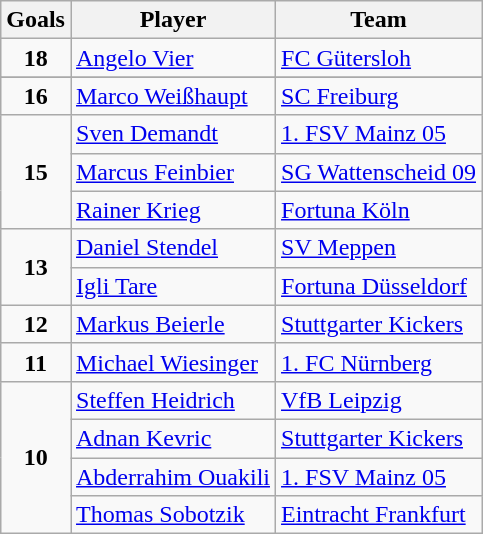<table class="wikitable">
<tr>
<th>Goals</th>
<th>Player</th>
<th>Team</th>
</tr>
<tr>
<td rowspan="1" align=center><strong>18</strong></td>
<td> <a href='#'>Angelo Vier</a></td>
<td><a href='#'>FC Gütersloh</a></td>
</tr>
<tr>
</tr>
<tr>
<td rowspan="1" align=center><strong>16</strong></td>
<td> <a href='#'>Marco Weißhaupt</a></td>
<td><a href='#'>SC Freiburg</a></td>
</tr>
<tr>
<td rowspan="3" align=center><strong>15</strong></td>
<td> <a href='#'>Sven Demandt</a></td>
<td><a href='#'>1. FSV Mainz 05</a></td>
</tr>
<tr>
<td> <a href='#'>Marcus Feinbier</a></td>
<td><a href='#'>SG Wattenscheid 09</a></td>
</tr>
<tr>
<td> <a href='#'>Rainer Krieg</a></td>
<td><a href='#'>Fortuna Köln</a></td>
</tr>
<tr>
<td rowspan="2" align=center><strong>13</strong></td>
<td> <a href='#'>Daniel Stendel</a></td>
<td><a href='#'>SV Meppen</a></td>
</tr>
<tr>
<td> <a href='#'>Igli Tare</a></td>
<td><a href='#'>Fortuna Düsseldorf</a></td>
</tr>
<tr>
<td rowspan="1" align=center><strong>12</strong></td>
<td> <a href='#'>Markus Beierle</a></td>
<td><a href='#'>Stuttgarter Kickers</a></td>
</tr>
<tr>
<td rowspan="1" align=center><strong>11</strong></td>
<td> <a href='#'>Michael Wiesinger</a></td>
<td><a href='#'>1. FC Nürnberg</a></td>
</tr>
<tr>
<td rowspan="4" align=center><strong>10</strong></td>
<td> <a href='#'>Steffen Heidrich</a></td>
<td><a href='#'>VfB Leipzig</a></td>
</tr>
<tr>
<td> <a href='#'>Adnan Kevric</a></td>
<td><a href='#'>Stuttgarter Kickers</a></td>
</tr>
<tr>
<td> <a href='#'>Abderrahim Ouakili</a></td>
<td><a href='#'>1. FSV Mainz 05</a></td>
</tr>
<tr>
<td> <a href='#'>Thomas Sobotzik</a></td>
<td><a href='#'>Eintracht Frankfurt</a></td>
</tr>
</table>
